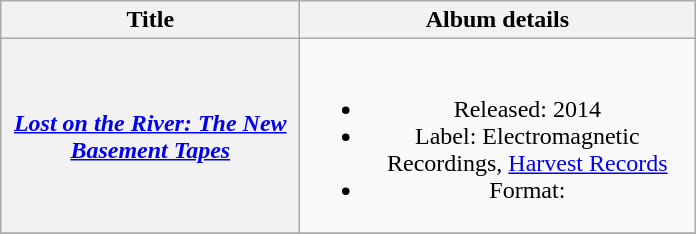<table class="wikitable plainrowheaders" style="text-align:center;">
<tr>
<th scope="col" style="width:12em;">Title</th>
<th scope="col" style="width:16em;">Album details</th>
</tr>
<tr>
<th scope="row"><em><a href='#'>Lost on the River: The New Basement Tapes</a></em></th>
<td><br><ul><li>Released: 2014</li><li>Label: Electromagnetic Recordings, <a href='#'>Harvest Records</a></li><li>Format:</li></ul></td>
</tr>
<tr>
</tr>
</table>
